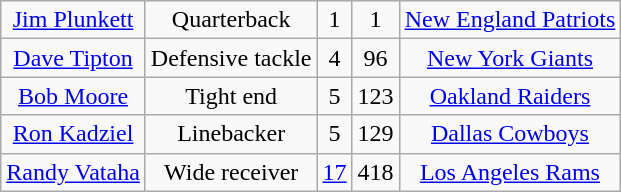<table class=wikitable style="text-align:center">
<tr>
<td><a href='#'>Jim Plunkett</a></td>
<td>Quarterback</td>
<td>1</td>
<td>1</td>
<td><a href='#'>New England Patriots</a></td>
</tr>
<tr>
<td><a href='#'>Dave Tipton</a></td>
<td>Defensive tackle</td>
<td>4</td>
<td>96</td>
<td><a href='#'>New York Giants</a></td>
</tr>
<tr>
<td><a href='#'>Bob Moore</a></td>
<td>Tight end</td>
<td>5</td>
<td>123</td>
<td><a href='#'>Oakland Raiders</a></td>
</tr>
<tr>
<td><a href='#'>Ron Kadziel</a></td>
<td>Linebacker</td>
<td>5</td>
<td>129</td>
<td><a href='#'>Dallas Cowboys</a></td>
</tr>
<tr>
<td><a href='#'>Randy Vataha</a></td>
<td>Wide receiver</td>
<td><a href='#'>17</a></td>
<td>418</td>
<td><a href='#'>Los Angeles Rams</a></td>
</tr>
</table>
